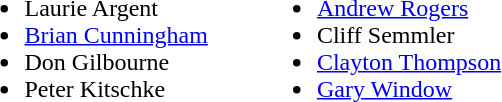<table style="width:30%;">
<tr>
<td style="vertical-align:top; width:30%;"><br><ul><li>Laurie Argent</li><li><a href='#'>Brian Cunningham</a></li><li>Don Gilbourne</li><li>Peter Kitschke</li></ul></td>
<td style="vertical-align:top; width:30%;"><br><ul><li><a href='#'>Andrew Rogers</a></li><li>Cliff Semmler</li><li><a href='#'>Clayton Thompson</a></li><li><a href='#'>Gary Window</a></li></ul></td>
</tr>
</table>
